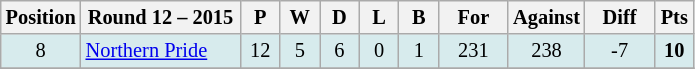<table class="wikitable" style="text-align:center; font-size:85%;">
<tr>
<th width=40 abbr="Position">Position</th>
<th width=100>Round 12 – 2015</th>
<th width=20 abbr="Played">P</th>
<th width=20 abbr="Won">W</th>
<th width=20 abbr="Drawn">D</th>
<th width=20 abbr="Lost">L</th>
<th width=20 abbr="Bye">B</th>
<th width=40 abbr="Points for">For</th>
<th width=40 abbr="Points against">Against</th>
<th width=40 abbr="Points difference">Diff</th>
<th width=20 abbr="Points">Pts</th>
</tr>
<tr style="background: #d7ebed;">
<td>8</td>
<td style="text-align:left;"> <a href='#'>Northern Pride</a></td>
<td>12</td>
<td>5</td>
<td>6</td>
<td>0</td>
<td>1</td>
<td>231</td>
<td>238</td>
<td>-7</td>
<td><strong>10</strong></td>
</tr>
<tr>
</tr>
</table>
